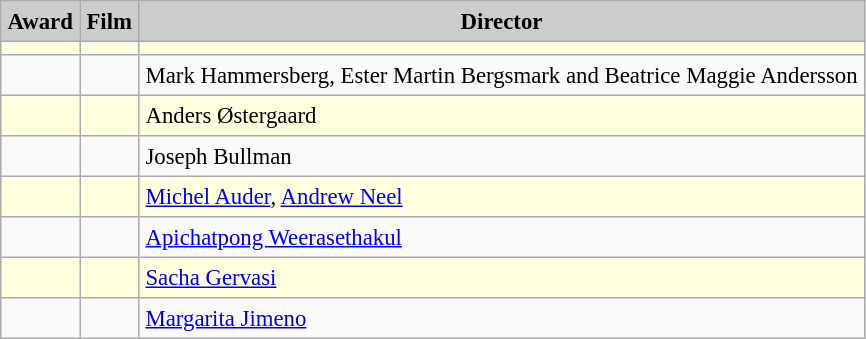<table border="2" cellpadding="4" cellspacing="0" style="margin: 1em 1em 1em 0; background: #F9F9F9; border: 1px solid #AAAAAA; border-collapse: collapse; font-size: 95%;">
<tr style="background:#CCCCCC" align="center">
<th>Award</th>
<th>Film</th>
<th>Director</th>
</tr>
<tr style="background:lightyellow">
<td></td>
<td></td>
<td> </td>
</tr>
<tr>
<td></td>
<td></td>
<td> Mark Hammersberg, Ester Martin Bergsmark and Beatrice Maggie Andersson</td>
</tr>
<tr style="background:lightyellow">
<td></td>
<td></td>
<td> Anders Østergaard</td>
</tr>
<tr>
<td></td>
<td></td>
<td> Joseph Bullman</td>
</tr>
<tr style="background:lightyellow">
<td></td>
<td></td>
<td> <a href='#'>Michel Auder</a>, <a href='#'>Andrew Neel</a></td>
</tr>
<tr>
<td></td>
<td></td>
<td> <a href='#'>Apichatpong Weerasethakul</a></td>
</tr>
<tr style="background:lightyellow">
<td></td>
<td></td>
<td> <a href='#'>Sacha Gervasi</a></td>
</tr>
<tr>
<td></td>
<td></td>
<td> <a href='#'>Margarita Jimeno</a></td>
</tr>
</table>
